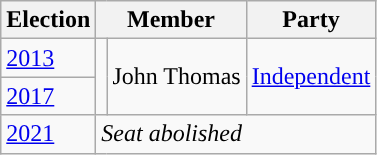<table class="wikitable">
<tr>
<th>Election</th>
<th colspan="2">Member</th>
<th>Party</th>
</tr>
<tr>
<td><a href='#'>2013</a></td>
<td rowspan="2" style="background-color: "></td>
<td rowspan="2">John Thomas</td>
<td rowspan="2"><a href='#'>Independent</a></td>
</tr>
<tr>
<td><a href='#'>2017</a></td>
</tr>
<tr>
<td><a href='#'>2021</a></td>
<td colspan="3"><em>Seat abolished</em></td>
</tr>
</table>
